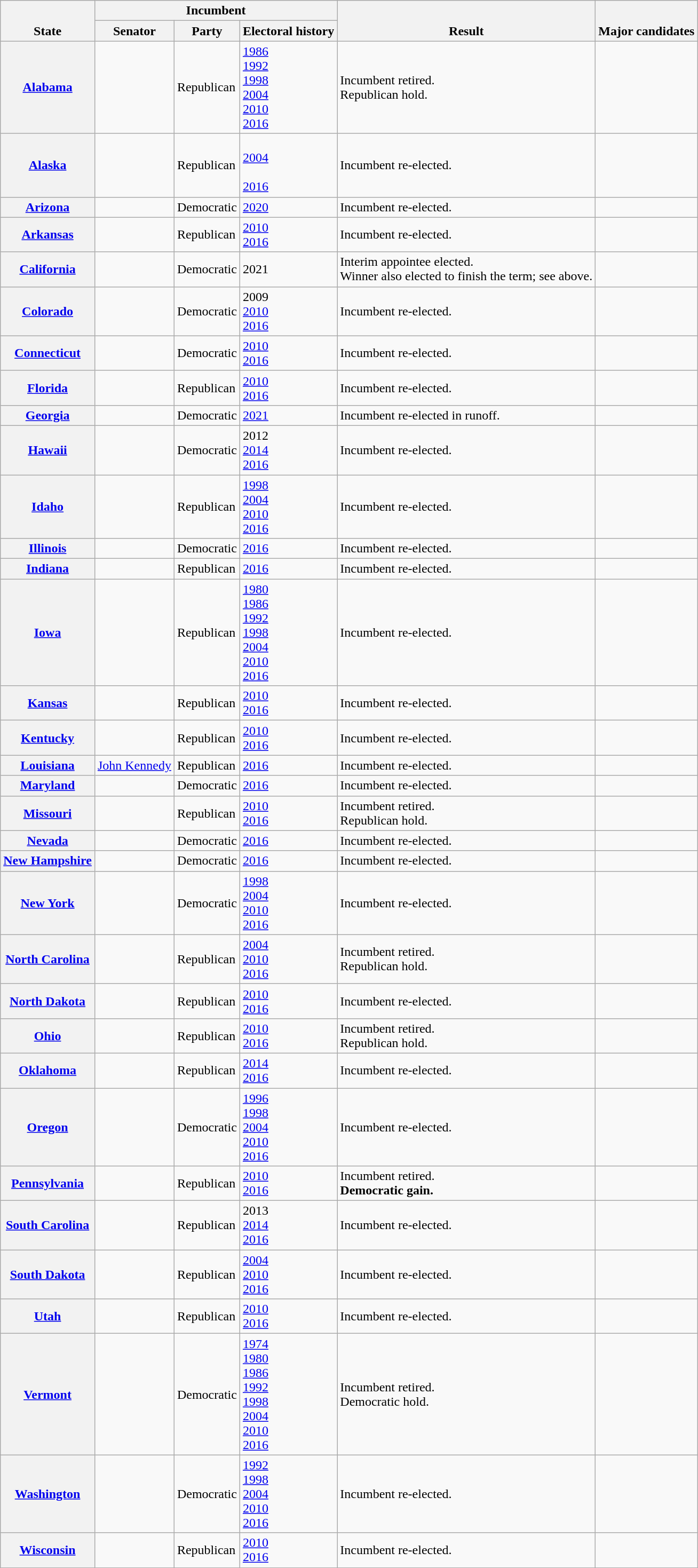<table class="wikitable sortable">
<tr valign=bottom>
<th rowspan=2>State</th>
<th colspan=3>Incumbent</th>
<th rowspan=2>Result</th>
<th rowspan=2 class="unsortable">Major candidates</th>
</tr>
<tr>
<th>Senator</th>
<th>Party</th>
<th>Electoral history</th>
</tr>
<tr>
<th><a href='#'>Alabama</a></th>
<td></td>
<td>Republican</td>
<td data-sort-value=1986><a href='#'>1986</a><br><a href='#'>1992</a><br><a href='#'>1998</a><br><a href='#'>2004</a><br><a href='#'>2010</a><br><a href='#'>2016</a></td>
<td>Incumbent retired.<br>Republican hold.</td>
<td nowrap></td>
</tr>
<tr>
<th><a href='#'>Alaska</a></th>
<td></td>
<td>Republican</td>
<td data-sort-value=2002><br><a href='#'>2004</a><br><br><a href='#'>2016</a></td>
<td data-sort-value=0>Incumbent re-elected.</td>
<td nowrap></td>
</tr>
<tr>
<th><a href='#'>Arizona</a></th>
<td></td>
<td>Democratic</td>
<td data-sort-value=2020><a href='#'>2020 </a></td>
<td data-sort-value=0>Incumbent re-elected.</td>
<td nowrap></td>
</tr>
<tr>
<th><a href='#'>Arkansas</a></th>
<td></td>
<td>Republican</td>
<td data-sort-value=2010><a href='#'>2010</a><br><a href='#'>2016</a></td>
<td data-sort-value=0>Incumbent re-elected.</td>
<td nowrap></td>
</tr>
<tr>
<th><a href='#'>California</a></th>
<td></td>
<td>Democratic</td>
<td data-sort-value=2021>2021 </td>
<td data-sort-value=0>Interim appointee elected.<br>Winner also elected to finish the term; see above.</td>
<td nowrap></td>
</tr>
<tr>
<th><a href='#'>Colorado</a></th>
<td></td>
<td>Democratic</td>
<td data-sort-value=2009>2009 <br><a href='#'>2010</a><br><a href='#'>2016</a></td>
<td data-sort-value=0>Incumbent re-elected.</td>
<td nowrap><br></td>
</tr>
<tr>
<th><a href='#'>Connecticut</a></th>
<td></td>
<td>Democratic</td>
<td data-sort-value=2010><a href='#'>2010</a><br><a href='#'>2016</a></td>
<td data-sort-value=0>Incumbent re-elected.</td>
<td nowrap></td>
</tr>
<tr>
<th><a href='#'>Florida</a></th>
<td></td>
<td>Republican</td>
<td data-sort-value=2010><a href='#'>2010</a><br><a href='#'>2016</a></td>
<td data-sort-value=0>Incumbent re-elected.</td>
<td nowrap></td>
</tr>
<tr>
<th><a href='#'>Georgia</a></th>
<td></td>
<td>Democratic</td>
<td data-sort-value=2021><a href='#'>2021 </a></td>
<td data-sort-value=0>Incumbent re-elected in runoff.</td>
<td nowrap></td>
</tr>
<tr>
<th><a href='#'>Hawaii</a></th>
<td></td>
<td>Democratic</td>
<td data-sort-value=2012>2012 <br><a href='#'>2014 </a><br><a href='#'>2016</a></td>
<td data-sort-value=0>Incumbent re-elected.</td>
<td nowrap><br></td>
</tr>
<tr>
<th><a href='#'>Idaho</a></th>
<td></td>
<td>Republican</td>
<td data-sort-value=1998><a href='#'>1998</a><br><a href='#'>2004</a><br><a href='#'>2010</a><br><a href='#'>2016</a></td>
<td data-sort-value=0>Incumbent re-elected.</td>
<td nowrap></td>
</tr>
<tr>
<th><a href='#'>Illinois</a></th>
<td></td>
<td>Democratic</td>
<td data-sort-value=2016><a href='#'>2016</a></td>
<td data-sort-value=0>Incumbent re-elected.</td>
<td nowrap></td>
</tr>
<tr>
<th><a href='#'>Indiana</a></th>
<td></td>
<td>Republican</td>
<td data-sort-value=2016><a href='#'>2016</a></td>
<td data-sort-value=0>Incumbent re-elected.</td>
<td nowrap></td>
</tr>
<tr>
<th><a href='#'>Iowa</a></th>
<td></td>
<td>Republican</td>
<td data-sort-value=1980><a href='#'>1980</a><br><a href='#'>1986</a><br><a href='#'>1992</a><br><a href='#'>1998</a><br><a href='#'>2004</a><br><a href='#'>2010</a><br><a href='#'>2016</a></td>
<td data-sort-value=0>Incumbent re-elected.</td>
<td nowrap></td>
</tr>
<tr>
<th><a href='#'>Kansas</a></th>
<td></td>
<td>Republican</td>
<td data-sort-value=2010><a href='#'>2010</a><br><a href='#'>2016</a></td>
<td data-sort-value=0>Incumbent re-elected.</td>
<td nowrap></td>
</tr>
<tr>
<th><a href='#'>Kentucky</a></th>
<td></td>
<td>Republican</td>
<td data-sort-value=2010><a href='#'>2010</a><br><a href='#'>2016</a></td>
<td data-sort-value=0>Incumbent re-elected.</td>
<td nowrap></td>
</tr>
<tr>
<th><a href='#'>Louisiana</a></th>
<td><a href='#'>John Kennedy</a></td>
<td>Republican</td>
<td data-sort-value=2016><a href='#'>2016</a></td>
<td data-sort-value=0>Incumbent re-elected.</td>
<td nowrap></td>
</tr>
<tr>
<th><a href='#'>Maryland</a></th>
<td></td>
<td>Democratic</td>
<td data-sort-value=2016><a href='#'>2016</a></td>
<td data-sort-value=0>Incumbent re-elected.</td>
<td nowrap></td>
</tr>
<tr>
<th><a href='#'>Missouri</a></th>
<td></td>
<td>Republican</td>
<td data-sort-value=2010><a href='#'>2010</a><br><a href='#'>2016</a></td>
<td>Incumbent retired.<br>Republican hold.</td>
<td nowrap></td>
</tr>
<tr>
<th><a href='#'>Nevada</a></th>
<td></td>
<td>Democratic</td>
<td data-sort-value=2016><a href='#'>2016</a></td>
<td data-sort-value=0>Incumbent re-elected.</td>
<td nowrap></td>
</tr>
<tr>
<th><a href='#'>New Hampshire</a></th>
<td></td>
<td>Democratic</td>
<td data-sort-value=2016><a href='#'>2016</a></td>
<td data-sort-value=0>Incumbent re-elected.</td>
<td nowrap></td>
</tr>
<tr>
<th><a href='#'>New York</a></th>
<td></td>
<td>Democratic</td>
<td data-sort-value=1998><a href='#'>1998</a><br><a href='#'>2004</a><br><a href='#'>2010</a><br><a href='#'>2016</a></td>
<td data-sort-value=0>Incumbent re-elected.</td>
<td nowrap></td>
</tr>
<tr>
<th><a href='#'>North Carolina</a></th>
<td></td>
<td>Republican</td>
<td data-sort-value=2004><a href='#'>2004</a><br><a href='#'>2010</a><br><a href='#'>2016</a></td>
<td>Incumbent retired.<br>Republican hold.</td>
<td nowrap></td>
</tr>
<tr>
<th><a href='#'>North Dakota</a></th>
<td></td>
<td>Republican</td>
<td data-sort-value=2010><a href='#'>2010</a><br><a href='#'>2016</a></td>
<td data-sort-value=0>Incumbent re-elected.</td>
<td nowrap></td>
</tr>
<tr>
<th><a href='#'>Ohio</a></th>
<td></td>
<td>Republican</td>
<td data-sort-value=2010><a href='#'>2010</a><br><a href='#'>2016</a></td>
<td>Incumbent retired.<br>Republican hold.</td>
<td nowrap></td>
</tr>
<tr>
<th><a href='#'>Oklahoma</a></th>
<td></td>
<td>Republican</td>
<td data-sort-value=2014><a href='#'>2014 </a><br><a href='#'>2016</a></td>
<td data-sort-value=0>Incumbent re-elected.</td>
<td nowrap></td>
</tr>
<tr>
<th><a href='#'>Oregon</a></th>
<td></td>
<td>Democratic</td>
<td data-sort-value=1996><a href='#'>1996 </a><br><a href='#'>1998</a><br><a href='#'>2004</a><br><a href='#'>2010</a><br><a href='#'>2016</a></td>
<td data-sort-value=0>Incumbent re-elected.</td>
<td nowrap></td>
</tr>
<tr>
<th><a href='#'>Pennsylvania</a></th>
<td></td>
<td>Republican</td>
<td data-sort-value=2010><a href='#'>2010</a><br><a href='#'>2016</a></td>
<td>Incumbent retired.<br><strong>Democratic gain.</strong></td>
<td nowrap><br></td>
</tr>
<tr>
<th><a href='#'>South Carolina</a></th>
<td></td>
<td>Republican</td>
<td data-sort-value=2013>2013 <br><a href='#'>2014 </a><br><a href='#'>2016</a></td>
<td data-sort-value=1>Incumbent re-elected.</td>
<td nowrap></td>
</tr>
<tr>
<th><a href='#'>South Dakota</a></th>
<td></td>
<td>Republican</td>
<td data-sort-value=2004><a href='#'>2004</a><br><a href='#'>2010</a><br><a href='#'>2016</a></td>
<td data-sort-value=0>Incumbent re-elected.</td>
<td nowrap></td>
</tr>
<tr>
<th><a href='#'>Utah</a></th>
<td></td>
<td>Republican</td>
<td data-sort-value=2010><a href='#'>2010</a><br><a href='#'>2016</a></td>
<td data-sort-value=0>Incumbent re-elected.</td>
<td nowrap></td>
</tr>
<tr>
<th><a href='#'>Vermont</a></th>
<td></td>
<td>Democratic</td>
<td data-sort-value=1974><a href='#'>1974</a><br><a href='#'>1980</a><br><a href='#'>1986</a><br><a href='#'>1992</a><br><a href='#'>1998</a><br><a href='#'>2004</a><br><a href='#'>2010</a><br><a href='#'>2016</a></td>
<td>Incumbent retired.<br>Democratic hold.</td>
<td nowrap><br></td>
</tr>
<tr>
<th><a href='#'>Washington</a></th>
<td></td>
<td>Democratic</td>
<td data-sort-value=1992><a href='#'>1992</a><br><a href='#'>1998</a><br><a href='#'>2004</a><br><a href='#'>2010</a><br><a href='#'>2016</a></td>
<td data-sort-value=0>Incumbent re-elected.</td>
<td nowrap></td>
</tr>
<tr>
<th><a href='#'>Wisconsin</a></th>
<td></td>
<td>Republican</td>
<td data-sort-value=2010><a href='#'>2010</a><br><a href='#'>2016</a></td>
<td data-sort-value=0>Incumbent re-elected.</td>
<td nowrap></td>
</tr>
</table>
